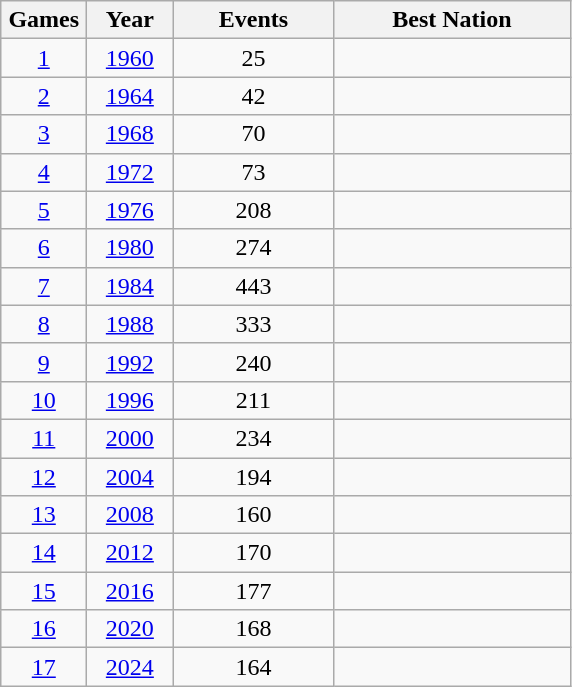<table class=wikitable>
<tr>
<th width=50>Games</th>
<th width=50>Year</th>
<th width=100>Events</th>
<th width=150>Best Nation</th>
</tr>
<tr>
<td align=center><a href='#'>1</a></td>
<td align=center><a href='#'>1960</a></td>
<td align=center>25</td>
<td></td>
</tr>
<tr>
<td align=center><a href='#'>2</a></td>
<td align=center><a href='#'>1964</a></td>
<td align=center>42</td>
<td></td>
</tr>
<tr>
<td align=center><a href='#'>3</a></td>
<td align=center><a href='#'>1968</a></td>
<td align=center>70</td>
<td></td>
</tr>
<tr>
<td align=center><a href='#'>4</a></td>
<td align=center><a href='#'>1972</a></td>
<td align=center>73</td>
<td></td>
</tr>
<tr>
<td align=center><a href='#'>5</a></td>
<td align=center><a href='#'>1976</a></td>
<td align=center>208</td>
<td></td>
</tr>
<tr>
<td align=center><a href='#'>6</a></td>
<td align=center><a href='#'>1980</a></td>
<td align=center>274</td>
<td></td>
</tr>
<tr>
<td align=center><a href='#'>7</a></td>
<td align=center><a href='#'>1984</a></td>
<td align=center>443</td>
<td></td>
</tr>
<tr>
<td align=center><a href='#'>8</a></td>
<td align=center><a href='#'>1988</a></td>
<td align=center>333</td>
<td></td>
</tr>
<tr>
<td align=center><a href='#'>9</a></td>
<td align=center><a href='#'>1992</a></td>
<td align=center>240</td>
<td></td>
</tr>
<tr>
<td align=center><a href='#'>10</a></td>
<td align=center><a href='#'>1996</a></td>
<td align=center>211</td>
<td></td>
</tr>
<tr>
<td align=center><a href='#'>11</a></td>
<td align=center><a href='#'>2000</a></td>
<td align=center>234</td>
<td></td>
</tr>
<tr>
<td align=center><a href='#'>12</a></td>
<td align=center><a href='#'>2004</a></td>
<td align=center>194</td>
<td></td>
</tr>
<tr>
<td align=center><a href='#'>13</a></td>
<td align=center><a href='#'>2008</a></td>
<td align=center>160</td>
<td></td>
</tr>
<tr>
<td align=center><a href='#'>14</a></td>
<td align=center><a href='#'>2012</a></td>
<td align=center>170</td>
<td></td>
</tr>
<tr>
<td align=center><a href='#'>15</a></td>
<td align=center><a href='#'>2016</a></td>
<td align=center>177</td>
<td></td>
</tr>
<tr>
<td align=center><a href='#'>16</a></td>
<td align=center><a href='#'>2020</a></td>
<td align=center>168</td>
<td></td>
</tr>
<tr>
<td align=center><a href='#'>17</a></td>
<td align=center><a href='#'>2024</a></td>
<td align=center>164</td>
<td></td>
</tr>
</table>
